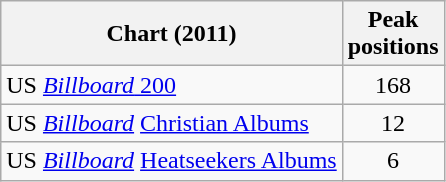<table class="wikitable">
<tr>
<th>Chart (2011)</th>
<th>Peak<br>positions</th>
</tr>
<tr>
<td>US <a href='#'><em>Billboard</em> 200</a></td>
<td align="center">168</td>
</tr>
<tr>
<td>US <em><a href='#'>Billboard</a></em> <a href='#'>Christian Albums</a></td>
<td align="center">12</td>
</tr>
<tr>
<td>US <em><a href='#'>Billboard</a></em> <a href='#'>Heatseekers Albums</a></td>
<td align="center">6</td>
</tr>
</table>
